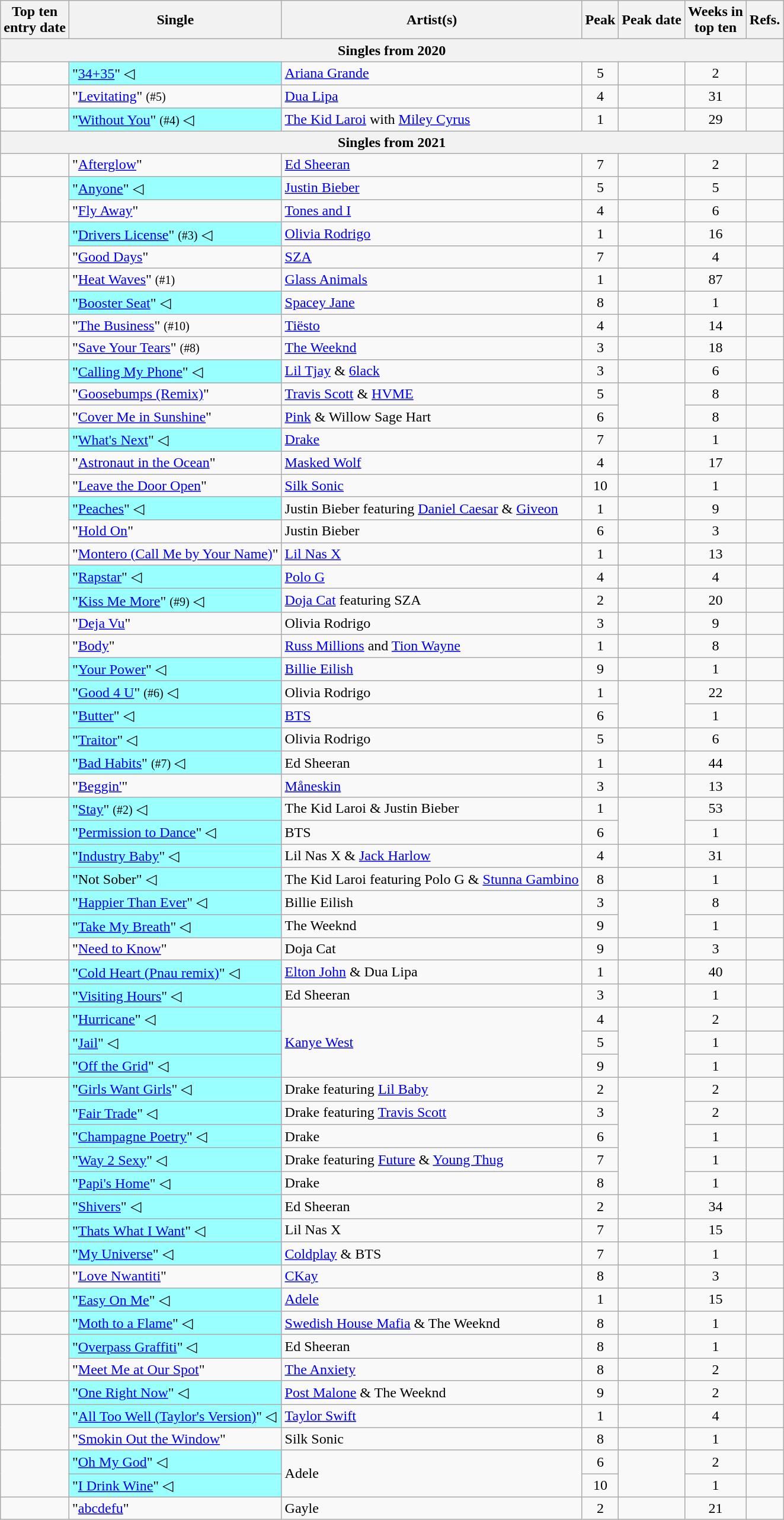<table class="wikitable sortable">
<tr>
<th>Top ten<br>entry date</th>
<th>Single</th>
<th>Artist(s)</th>
<th data-sort-type="number">Peak</th>
<th>Peak date</th>
<th data-sort-type="number">Weeks in<br>top ten</th>
<th>Refs.</th>
</tr>
<tr>
<th colspan=7>Singles from 2020</th>
</tr>
<tr>
<td></td>
<td style="background:#9ff;">"<a href='#'>34+35</a>" ◁  </td>
<td><a href='#'>Ariana Grande</a></td>
<td style="text-align:center;">5</td>
<td></td>
<td style="text-align:center;">2</td>
<td style="text-align:center;"></td>
</tr>
<tr>
<td></td>
<td>"<a href='#'>Levitating</a>" <small>(#5)</small>   </td>
<td><a href='#'>Dua Lipa</a></td>
<td style="text-align:center;">4</td>
<td></td>
<td style="text-align:center;">31</td>
<td style="text-align:center;"></td>
</tr>
<tr>
<td></td>
<td style="background:#9ff;">"<a href='#'>Without You</a>" <small>(#4)</small> ◁  </td>
<td><a href='#'>The Kid Laroi</a> with <a href='#'>Miley Cyrus</a></td>
<td style="text-align:center;">1</td>
<td></td>
<td style="text-align:center;">29</td>
<td style="text-align:center;"></td>
</tr>
<tr>
<th colspan=7>Singles from 2021</th>
</tr>
<tr>
<td></td>
<td>"<a href='#'>Afterglow</a>"</td>
<td><a href='#'>Ed Sheeran</a></td>
<td style="text-align:center;">7</td>
<td></td>
<td style="text-align:center;">2</td>
<td style="text-align:center;"></td>
</tr>
<tr>
<td rowspan=2></td>
<td style="background:#9ff;">"<a href='#'>Anyone</a>" ◁</td>
<td><a href='#'>Justin Bieber</a></td>
<td style="text-align:center;">5</td>
<td></td>
<td style="text-align:center;">5</td>
<td style="text-align:center;"></td>
</tr>
<tr>
<td>"<a href='#'>Fly Away</a>"</td>
<td><a href='#'>Tones and I</a></td>
<td style="text-align:center;">4</td>
<td></td>
<td style="text-align:center;">6</td>
<td style="text-align:center;"></td>
</tr>
<tr>
<td rowspan=2></td>
<td style="background:#9ff;">"<a href='#'>Drivers License</a>" <small>(#3)</small> ◁ </td>
<td><a href='#'>Olivia Rodrigo</a></td>
<td style="text-align:center;">1</td>
<td></td>
<td style="text-align:center;">16</td>
<td style="text-align:center;"></td>
</tr>
<tr>
<td>"<a href='#'>Good Days</a>" </td>
<td><a href='#'>SZA</a></td>
<td style="text-align:center;">7</td>
<td></td>
<td style="text-align:center;">4</td>
<td style="text-align:center;"></td>
</tr>
<tr>
<td rowspan=2></td>
<td>"<a href='#'>Heat Waves</a>" <small>(#1)</small> </td>
<td><a href='#'>Glass Animals</a></td>
<td style="text-align:center;">1</td>
<td></td>
<td style="text-align:center;">87</td>
<td style="text-align:center;"></td>
</tr>
<tr>
<td style="background:#9ff;">"<a href='#'>Booster Seat</a>" ◁</td>
<td><a href='#'>Spacey Jane</a></td>
<td style="text-align:center;">8</td>
<td></td>
<td style="text-align:center;">1</td>
<td style="text-align:center;"></td>
</tr>
<tr>
<td></td>
<td>"<a href='#'>The Business</a>" <small>(#10)</small> </td>
<td><a href='#'>Tiësto</a></td>
<td style="text-align:center;">4</td>
<td></td>
<td style="text-align:center;">14</td>
<td style="text-align:center;"></td>
</tr>
<tr>
<td></td>
<td>"<a href='#'>Save Your Tears</a>" <small>(#8)</small>  </td>
<td><a href='#'>The Weeknd</a></td>
<td style="text-align:center;">3</td>
<td></td>
<td style="text-align:center;">18</td>
<td style="text-align:center;"></td>
</tr>
<tr>
<td rowspan=2></td>
<td style="background:#9ff;">"<a href='#'>Calling My Phone</a>" ◁</td>
<td><a href='#'>Lil Tjay</a> & <a href='#'>6lack</a></td>
<td style="text-align:center;">3</td>
<td></td>
<td style="text-align:center;">6</td>
<td style="text-align:center;"></td>
</tr>
<tr>
<td>"<a href='#'>Goosebumps (Remix)</a>"</td>
<td><a href='#'>Travis Scott</a> & <a href='#'>HVME</a></td>
<td style="text-align:center;">5</td>
<td rowspan=2></td>
<td style="text-align:center;">8</td>
<td style="text-align:center;"></td>
</tr>
<tr>
<td></td>
<td>"<a href='#'>Cover Me in Sunshine</a>"</td>
<td><a href='#'>Pink</a> & Willow Sage Hart</td>
<td style="text-align:center;">6</td>
<td style="text-align:center;">8</td>
<td style="text-align:center;"></td>
</tr>
<tr>
<td></td>
<td style="background:#9ff;">"<a href='#'>What's Next</a>" ◁</td>
<td><a href='#'>Drake</a></td>
<td style="text-align:center;">7</td>
<td></td>
<td style="text-align:center;">1</td>
<td style="text-align:center;"></td>
</tr>
<tr>
<td rowspan=2></td>
<td>"<a href='#'>Astronaut in the Ocean</a>"</td>
<td><a href='#'>Masked Wolf</a></td>
<td style="text-align:center;">4</td>
<td></td>
<td style="text-align:center;">17</td>
<td style="text-align:center;"></td>
</tr>
<tr>
<td>"<a href='#'>Leave the Door Open</a>"</td>
<td><a href='#'>Silk Sonic</a></td>
<td style="text-align:center;">10</td>
<td></td>
<td style="text-align:center;">1</td>
<td style="text-align:center;"></td>
</tr>
<tr>
<td rowspan=2></td>
<td style="background:#9ff;">"<a href='#'>Peaches</a>" ◁</td>
<td>Justin Bieber featuring <a href='#'>Daniel Caesar</a> & <a href='#'>Giveon</a></td>
<td style="text-align:center;">1</td>
<td></td>
<td style="text-align:center;">9</td>
<td style="text-align:center;"></td>
</tr>
<tr>
<td>"<a href='#'>Hold On</a>"</td>
<td>Justin Bieber</td>
<td style="text-align:center;">6</td>
<td></td>
<td style="text-align:center;">3</td>
<td style="text-align:center;"></td>
</tr>
<tr>
<td></td>
<td>"<a href='#'>Montero (Call Me by Your Name)</a>"   </td>
<td><a href='#'>Lil Nas X</a></td>
<td style="text-align:center;">1</td>
<td></td>
<td style="text-align:center;">13</td>
<td style="text-align:center;"></td>
</tr>
<tr>
<td rowspan=2></td>
<td style="background:#9ff;">"<a href='#'>Rapstar</a>" ◁</td>
<td><a href='#'>Polo G</a></td>
<td style="text-align:center;">4</td>
<td></td>
<td style="text-align:center;">4</td>
<td style="text-align:center;"></td>
</tr>
<tr>
<td style="background:#9ff;">"<a href='#'>Kiss Me More</a>" <small>(#9)</small> ◁</td>
<td><a href='#'>Doja Cat</a> featuring SZA</td>
<td style="text-align:center;">2</td>
<td></td>
<td style="text-align:center;">20</td>
<td style="text-align:center;"></td>
</tr>
<tr>
<td></td>
<td>"<a href='#'>Deja Vu</a>" </td>
<td>Olivia Rodrigo</td>
<td style="text-align:center;">3</td>
<td></td>
<td style="text-align:center;">9</td>
<td style="text-align:center;"></td>
</tr>
<tr>
<td rowspan=2></td>
<td>"<a href='#'>Body</a>"</td>
<td><a href='#'>Russ Millions</a> and <a href='#'>Tion Wayne</a></td>
<td style="text-align:center;">1</td>
<td></td>
<td style="text-align:center;">8</td>
<td style="text-align:center;"></td>
</tr>
<tr>
<td style="background:#9ff;">"<a href='#'>Your Power</a>" ◁</td>
<td><a href='#'>Billie Eilish</a></td>
<td style="text-align:center;">9</td>
<td></td>
<td style="text-align:center;">1</td>
<td style="text-align:center;"></td>
</tr>
<tr>
<td></td>
<td style="background:#9ff;">"<a href='#'>Good 4 U</a>" <small>(#6)</small> ◁ </td>
<td>Olivia Rodrigo</td>
<td style="text-align:center;">1</td>
<td rowspan=2></td>
<td style="text-align:center;">22</td>
<td style="text-align:center;"></td>
</tr>
<tr>
<td rowspan=2></td>
<td style="background:#9ff;">"<a href='#'>Butter</a>" ◁</td>
<td><a href='#'>BTS</a></td>
<td style="text-align:center;">6</td>
<td style="text-align:center;">1</td>
<td style="text-align:center;"></td>
</tr>
<tr>
<td style="background:#9ff;">"<a href='#'>Traitor</a>" ◁ </td>
<td>Olivia Rodrigo</td>
<td style="text-align:center;">5</td>
<td></td>
<td style="text-align:center;">6</td>
<td style="text-align:center;"></td>
</tr>
<tr>
<td rowspan=2></td>
<td style="background:#9ff;">"<a href='#'>Bad Habits</a>" <small>(#7)</small> ◁</td>
<td>Ed Sheeran</td>
<td style="text-align:center;">1</td>
<td></td>
<td style="text-align:center;">44</td>
<td style="text-align:center;"></td>
</tr>
<tr>
<td>"<a href='#'>Beggin'</a>" </td>
<td><a href='#'>Måneskin</a></td>
<td style="text-align:center;">3</td>
<td></td>
<td style="text-align:center;">13</td>
<td style="text-align:center;"></td>
</tr>
<tr>
<td rowspan=2></td>
<td style="background:#9ff;">"<a href='#'>Stay</a>" <small>(#2)</small> ◁</td>
<td>The Kid Laroi & Justin Bieber</td>
<td style="text-align:center;">1</td>
<td rowspan=2></td>
<td style="text-align:center;">53</td>
<td style="text-align:center;"></td>
</tr>
<tr>
<td style="background:#9ff;">"<a href='#'>Permission to Dance</a>" ◁</td>
<td>BTS</td>
<td style="text-align:center;">6</td>
<td style="text-align:center;">1</td>
<td style="text-align:center;"></td>
</tr>
<tr>
<td rowspan=2></td>
<td style="background:#9ff;">"<a href='#'>Industry Baby</a>" ◁ </td>
<td>Lil Nas X & <a href='#'>Jack Harlow</a></td>
<td style="text-align:center;">4</td>
<td></td>
<td style="text-align:center;">31</td>
<td style="text-align:center;"></td>
</tr>
<tr>
<td style="background:#9ff;">"Not Sober" ◁</td>
<td>The Kid Laroi featuring Polo G & <a href='#'>Stunna Gambino</a></td>
<td style="text-align:center;">8</td>
<td></td>
<td style="text-align:center;">1</td>
<td style="text-align:center;"></td>
</tr>
<tr>
<td></td>
<td style="background:#9ff;">"<a href='#'>Happier Than Ever</a>" ◁ </td>
<td>Billie Eilish</td>
<td style="text-align:center;">3</td>
<td rowspan=2></td>
<td style="text-align:center;">8</td>
<td style="text-align:center;"></td>
</tr>
<tr>
<td rowspan=2></td>
<td style="background:#9ff;">"<a href='#'>Take My Breath</a>" ◁</td>
<td>The Weeknd</td>
<td style="text-align:center;">9</td>
<td style="text-align:center;">1</td>
<td style="text-align:center;"></td>
</tr>
<tr>
<td>"<a href='#'>Need to Know</a>"</td>
<td>Doja Cat</td>
<td style="text-align:center;">9</td>
<td></td>
<td style="text-align:center;">3</td>
<td style="text-align:center;"></td>
</tr>
<tr>
<td></td>
<td style="background:#9ff;">"<a href='#'>Cold Heart (Pnau remix)</a>" ◁</td>
<td><a href='#'>Elton John</a> & Dua Lipa</td>
<td style="text-align:center;">1</td>
<td></td>
<td style="text-align:center;">40</td>
<td style="text-align:center;"></td>
</tr>
<tr>
<td></td>
<td style="background:#9ff;">"<a href='#'>Visiting Hours</a>" ◁</td>
<td>Ed Sheeran</td>
<td style="text-align:center;">3</td>
<td></td>
<td style="text-align:center;">1</td>
<td style="text-align:center;"></td>
</tr>
<tr>
<td rowspan=3></td>
<td style="background:#9ff;">"<a href='#'>Hurricane</a>" ◁</td>
<td rowspan=3><a href='#'>Kanye West</a></td>
<td style="text-align:center;">4</td>
<td rowspan=3></td>
<td style="text-align:center;">2</td>
<td style="text-align:center;"></td>
</tr>
<tr>
<td style="background:#9ff;">"<a href='#'>Jail</a>" ◁</td>
<td style="text-align:center;">5</td>
<td style="text-align:center;">1</td>
<td style="text-align:center;"></td>
</tr>
<tr>
<td style="background:#9ff;">"<a href='#'>Off the Grid</a>" ◁</td>
<td style="text-align:center;">9</td>
<td style="text-align:center;">1</td>
<td style="text-align:center;"></td>
</tr>
<tr>
<td rowspan=5></td>
<td style="background:#9ff;">"<a href='#'>Girls Want Girls</a>" ◁</td>
<td>Drake featuring <a href='#'>Lil Baby</a></td>
<td style="text-align:center;">2</td>
<td rowspan=5></td>
<td style="text-align:center;">2</td>
<td style="text-align:center;"></td>
</tr>
<tr>
<td style="background:#9ff;">"<a href='#'>Fair Trade</a>" ◁</td>
<td>Drake featuring <a href='#'>Travis Scott</a></td>
<td style="text-align:center;">3</td>
<td style="text-align:center;">2</td>
<td style="text-align:center;"></td>
</tr>
<tr>
<td style="background:#9ff;">"<a href='#'>Champagne Poetry</a>" ◁</td>
<td>Drake</td>
<td style="text-align:center;">6</td>
<td style="text-align:center;">1</td>
<td style="text-align:center;"></td>
</tr>
<tr>
<td style="background:#9ff;">"<a href='#'>Way 2 Sexy</a>" ◁</td>
<td>Drake featuring <a href='#'>Future</a> & <a href='#'>Young Thug</a></td>
<td style="text-align:center;">7</td>
<td style="text-align:center;">1</td>
<td style="text-align:center;"></td>
</tr>
<tr>
<td style="background:#9ff;">"<a href='#'>Papi's Home</a>" ◁</td>
<td>Drake</td>
<td style="text-align:center;">8</td>
<td style="text-align:center;">1</td>
<td style="text-align:center;"></td>
</tr>
<tr>
<td></td>
<td style="background:#9ff;">"<a href='#'>Shivers</a>" ◁</td>
<td>Ed Sheeran</td>
<td style="text-align:center;">2</td>
<td></td>
<td style="text-align:center;">34</td>
<td style="text-align:center;"></td>
</tr>
<tr>
<td></td>
<td style="background:#9ff;">"<a href='#'>Thats What I Want</a>" ◁</td>
<td>Lil Nas X</td>
<td style="text-align:center;">7</td>
<td></td>
<td style="text-align:center;">15</td>
<td style="text-align:center;"></td>
</tr>
<tr>
<td></td>
<td style="background:#9ff;">"<a href='#'>My Universe</a>" ◁</td>
<td><a href='#'>Coldplay</a> & BTS</td>
<td style="text-align:center;">7</td>
<td></td>
<td style="text-align:center;">1</td>
<td style="text-align:center;"></td>
</tr>
<tr>
<td></td>
<td>"<a href='#'>Love Nwantiti</a>"</td>
<td><a href='#'>CKay</a></td>
<td style="text-align:center;">8</td>
<td></td>
<td style="text-align:center;">3</td>
<td style="text-align:center;"></td>
</tr>
<tr>
<td></td>
<td style="background:#9ff;">"<a href='#'>Easy On Me</a>" ◁</td>
<td><a href='#'>Adele</a></td>
<td style="text-align:center;">1</td>
<td></td>
<td style="text-align:center;">15</td>
<td style="text-align:center;"></td>
</tr>
<tr>
<td></td>
<td style="background:#9ff;">"<a href='#'>Moth to a Flame</a>" ◁</td>
<td><a href='#'>Swedish House Mafia</a> & The Weeknd</td>
<td style="text-align:center;">8</td>
<td></td>
<td style="text-align:center;">1</td>
<td style="text-align:center;"></td>
</tr>
<tr>
<td rowspan=2></td>
<td style="background:#9ff;">"<a href='#'>Overpass Graffiti</a>" ◁</td>
<td>Ed Sheeran</td>
<td style="text-align:center;">8</td>
<td></td>
<td style="text-align:center;">1</td>
<td style="text-align:center;"></td>
</tr>
<tr>
<td>"<a href='#'>Meet Me at Our Spot</a>"</td>
<td><a href='#'>The Anxiety</a></td>
<td style="text-align:center;">8</td>
<td></td>
<td style="text-align:center;">2</td>
<td style="text-align:center;"></td>
</tr>
<tr>
<td></td>
<td style="background:#9ff;">"<a href='#'>One Right Now</a>" ◁</td>
<td><a href='#'>Post Malone</a> & The Weeknd</td>
<td style="text-align:center;">9</td>
<td></td>
<td style="text-align:center;">2</td>
<td style="text-align:center;"></td>
</tr>
<tr>
<td rowspan=2></td>
<td style="background:#9ff;">"<a href='#'>All Too Well (Taylor's Version)</a>" ◁</td>
<td><a href='#'>Taylor Swift</a></td>
<td style="text-align:center;">1</td>
<td></td>
<td style="text-align:center;">4</td>
<td style="text-align:center;"></td>
</tr>
<tr>
<td>"<a href='#'>Smokin Out the Window</a>"</td>
<td>Silk Sonic</td>
<td style="text-align:center;">8</td>
<td></td>
<td style="text-align:center;">1</td>
<td style="text-align:center;"></td>
</tr>
<tr>
<td rowspan=2></td>
<td style="background:#9ff;">"<a href='#'>Oh My God</a>" ◁</td>
<td rowspan=2>Adele</td>
<td style="text-align:center;">6</td>
<td rowspan=2></td>
<td style="text-align:center;">2</td>
<td style="text-align:center;"></td>
</tr>
<tr>
<td style="background:#9ff;">"<a href='#'>I Drink Wine</a>" ◁</td>
<td style="text-align:center;">10</td>
<td style="text-align:center;">1</td>
<td style="text-align:center;"></td>
</tr>
<tr>
<td></td>
<td>"<a href='#'>abcdefu</a>"</td>
<td>Gayle</td>
<td style="text-align:center;">2</td>
<td></td>
<td style="text-align:center;">21</td>
<td style="text-align:center;"></td>
</tr>
</table>
